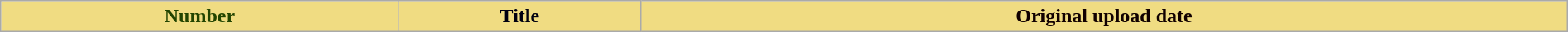<table class="sortable wikitable plainrowheaders" style="width:100%;">
<tr>
<th style="background-color:#F0DC82; color:#240; text-align:center;">Number</th>
<th style="background-color:#F0DC82; color:#001; text-align:center;">Title</th>
<th style="background-color:#F0DC82; color:#100; text-align:center;">Original upload date<br>



















</th>
</tr>
</table>
